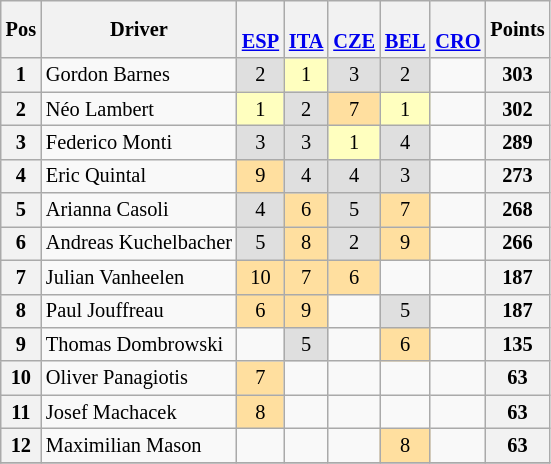<table class="wikitable" style="font-size:85%; text-align:center;">
<tr valign="center">
<th valign="middle">Pos</th>
<th valign="middle">Driver</th>
<th><br><a href='#'>ESP</a></th>
<th><br><a href='#'>ITA</a></th>
<th><br><a href='#'>CZE</a></th>
<th><br><a href='#'>BEL</a></th>
<th><br><a href='#'>CRO</a></th>
<th valign="middle">Points</th>
</tr>
<tr>
<th>1</th>
<td align="left"> Gordon Barnes</td>
<td style="background-color:#DFDFDF">2</td>
<td style="background-color:#FFFFBF">1</td>
<td style="background-color:#DFDFDF">3</td>
<td style="background-color:#DFDFDF">2</td>
<td></td>
<th>303</th>
</tr>
<tr>
<th>2</th>
<td align="left"> Néo Lambert</td>
<td style="background-color:#FFFFBF">1</td>
<td style="background-color:#DFDFDF">2</td>
<td style="background-color:#FFDF9F">7</td>
<td style="background-color:#FFFFBF">1</td>
<td></td>
<th>302</th>
</tr>
<tr>
<th>3</th>
<td align="left"> Federico Monti</td>
<td style="background-color:#DFDFDF">3</td>
<td style="background-color:#DFDFDF">3</td>
<td style="background-color:#FFFFBF">1</td>
<td style="background-color:#DFDFDF">4</td>
<td></td>
<th>289</th>
</tr>
<tr>
<th>4</th>
<td align="left"> Eric Quintal</td>
<td style="background-color:#FFDF9F">9</td>
<td style="background-color:#DFDFDF">4</td>
<td style="background-color:#DFDFDF">4</td>
<td style="background-color:#DFDFDF">3</td>
<td></td>
<th>273</th>
</tr>
<tr>
<th>5</th>
<td align="left"> Arianna Casoli</td>
<td style="background-color:#DFDFDF">4</td>
<td style="background-color:#FFDF9F">6</td>
<td style="background-color:#DFDFDF">5</td>
<td style="background-color:#FFDF9F">7</td>
<td></td>
<th>268</th>
</tr>
<tr>
<th>6</th>
<td align="left"> Andreas Kuchelbacher</td>
<td style="background-color:#DFDFDF">5</td>
<td style="background-color:#FFDF9F">8</td>
<td style="background-color:#DFDFDF">2</td>
<td style="background-color:#FFDF9F">9</td>
<td></td>
<th>266</th>
</tr>
<tr>
<th>7</th>
<td align="left"> Julian Vanheelen</td>
<td style="background-color:#FFDF9F">10</td>
<td style="background-color:#FFDF9F">7</td>
<td style="background-color:#FFDF9F">6</td>
<td></td>
<td></td>
<th>187</th>
</tr>
<tr>
<th>8</th>
<td align="left"> Paul Jouffreau</td>
<td style="background-color:#FFDF9F">6</td>
<td style="background-color:#FFDF9F">9</td>
<td></td>
<td style="background-color:#DFDFDF">5</td>
<td></td>
<th>187</th>
</tr>
<tr>
<th>9</th>
<td align="left"> Thomas Dombrowski</td>
<td></td>
<td style="background-color:#DFDFDF">5</td>
<td></td>
<td style="background-color:#FFDF9F">6</td>
<td></td>
<th>135</th>
</tr>
<tr>
<th>10</th>
<td align="left"> Oliver Panagiotis</td>
<td style="background-color:#FFDF9F">7</td>
<td></td>
<td></td>
<td></td>
<td></td>
<th>63</th>
</tr>
<tr>
<th>11</th>
<td align="left"> Josef Machacek</td>
<td style="background-color:#FFDF9F">8</td>
<td></td>
<td></td>
<td></td>
<td></td>
<th>63</th>
</tr>
<tr>
<th>12</th>
<td align="left"> Maximilian Mason</td>
<td></td>
<td></td>
<td></td>
<td style="background-color:#FFDF9F">8</td>
<td></td>
<th>63</th>
</tr>
<tr>
</tr>
</table>
